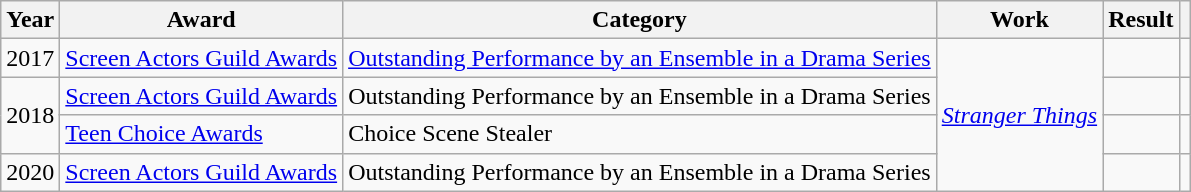<table class="wikitable sortable">
<tr>
<th>Year</th>
<th>Award</th>
<th>Category</th>
<th>Work</th>
<th>Result</th>
<th class="unsortable"></th>
</tr>
<tr>
<td>2017</td>
<td><a href='#'>Screen Actors Guild Awards</a></td>
<td><a href='#'>Outstanding Performance by an Ensemble in a Drama Series</a></td>
<td rowspan="4"><em><a href='#'>Stranger Things</a></em></td>
<td></td>
<td style="text-align:center;"></td>
</tr>
<tr>
<td rowspan=2>2018</td>
<td><a href='#'>Screen Actors Guild Awards</a></td>
<td>Outstanding Performance by an Ensemble in a Drama Series</td>
<td></td>
<td style="text-align:center;"></td>
</tr>
<tr>
<td><a href='#'>Teen Choice Awards</a></td>
<td>Choice Scene Stealer</td>
<td></td>
<td style="text-align:center;"></td>
</tr>
<tr>
<td>2020</td>
<td><a href='#'>Screen Actors Guild Awards</a></td>
<td>Outstanding Performance by an Ensemble in a Drama Series</td>
<td></td>
<td style="text-align:center;"></td>
</tr>
</table>
